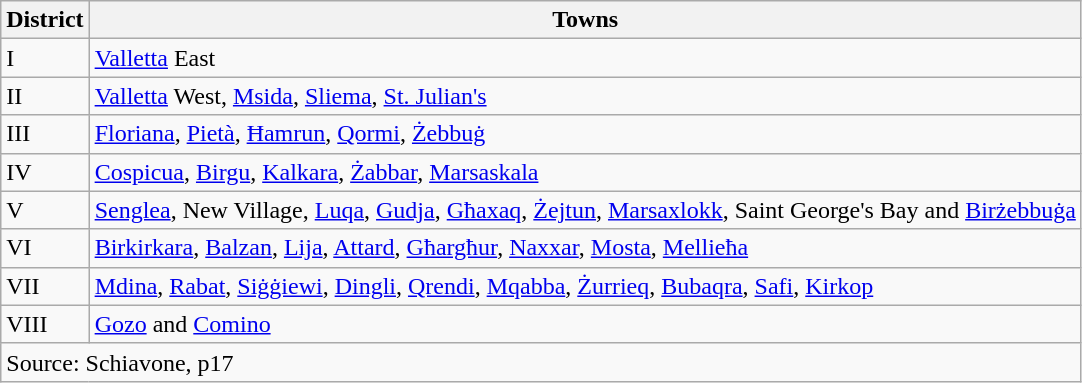<table class=wikitable>
<tr>
<th>District</th>
<th>Towns</th>
</tr>
<tr>
<td>I</td>
<td><a href='#'>Valletta</a> East</td>
</tr>
<tr>
<td>II</td>
<td><a href='#'>Valletta</a> West, <a href='#'>Msida</a>, <a href='#'>Sliema</a>, <a href='#'>St. Julian's</a></td>
</tr>
<tr>
<td>III</td>
<td><a href='#'>Floriana</a>, <a href='#'>Pietà</a>, <a href='#'>Ħamrun</a>, <a href='#'>Qormi</a>, <a href='#'>Żebbuġ</a></td>
</tr>
<tr>
<td>IV</td>
<td><a href='#'>Cospicua</a>, <a href='#'>Birgu</a>, <a href='#'>Kalkara</a>, <a href='#'>Żabbar</a>, <a href='#'>Marsaskala</a></td>
</tr>
<tr>
<td>V</td>
<td><a href='#'>Senglea</a>, New Village, <a href='#'>Luqa</a>, <a href='#'>Gudja</a>, <a href='#'>Għaxaq</a>, <a href='#'>Żejtun</a>, <a href='#'>Marsaxlokk</a>, Saint George's Bay and <a href='#'>Birżebbuġa</a></td>
</tr>
<tr>
<td>VI</td>
<td><a href='#'>Birkirkara</a>, <a href='#'>Balzan</a>, <a href='#'>Lija</a>, <a href='#'>Attard</a>, <a href='#'>Għargħur</a>, <a href='#'>Naxxar</a>, <a href='#'>Mosta</a>, <a href='#'>Mellieħa</a></td>
</tr>
<tr>
<td>VII</td>
<td><a href='#'>Mdina</a>, <a href='#'>Rabat</a>, <a href='#'>Siġġiewi</a>, <a href='#'>Dingli</a>, <a href='#'>Qrendi</a>, <a href='#'>Mqabba</a>, <a href='#'>Żurrieq</a>, <a href='#'>Bubaqra</a>, <a href='#'>Safi</a>, <a href='#'>Kirkop</a></td>
</tr>
<tr>
<td>VIII</td>
<td><a href='#'>Gozo</a> and <a href='#'>Comino</a></td>
</tr>
<tr>
<td colspan=2>Source: Schiavone, p17</td>
</tr>
</table>
